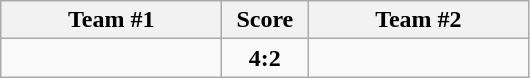<table class="wikitable" style="text-align:center;">
<tr>
<th width=140>Team #1</th>
<th width=50>Score</th>
<th width=140>Team #2</th>
</tr>
<tr>
<td style="text-align:right;"><strong></strong></td>
<td><strong>4:2</strong></td>
<td style="text-align:left;"></td>
</tr>
</table>
